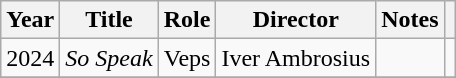<table class="wikitable plainrowheaders sortable" style="margin-right: 0;">
<tr>
<th>Year</th>
<th>Title</th>
<th>Role</th>
<th class="unsortable">Director</th>
<th class="unsortable">Notes</th>
<th class="unsortable"></th>
</tr>
<tr>
<td>2024</td>
<td><em>So Speak</em></td>
<td>Veps</td>
<td>Iver Ambrosius</td>
<td></td>
<td></td>
</tr>
<tr>
</tr>
</table>
